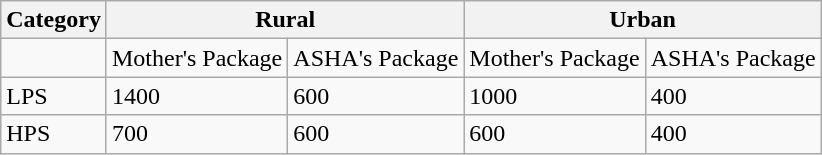<table class="wikitable">
<tr>
<th>Category</th>
<th colspan="2">Rural</th>
<th colspan="2">Urban</th>
</tr>
<tr>
<td></td>
<td>Mother's Package</td>
<td>ASHA's Package</td>
<td>Mother's Package</td>
<td>ASHA's Package</td>
</tr>
<tr>
<td>LPS</td>
<td>1400</td>
<td>600</td>
<td>1000</td>
<td>400</td>
</tr>
<tr>
<td>HPS</td>
<td>700</td>
<td>600</td>
<td>600</td>
<td>400</td>
</tr>
</table>
